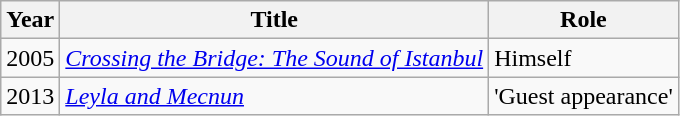<table class="wikitable">
<tr>
<th>Year</th>
<th>Title</th>
<th>Role</th>
</tr>
<tr>
<td>2005</td>
<td><em><a href='#'>Crossing the Bridge: The Sound of Istanbul</a></em></td>
<td>Himself</td>
</tr>
<tr>
<td>2013</td>
<td><em><a href='#'>Leyla and Mecnun</a></em></td>
<td>'Guest appearance'</td>
</tr>
</table>
